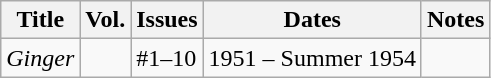<table class="wikitable sortable">
<tr>
<th>Title</th>
<th>Vol.</th>
<th>Issues</th>
<th>Dates</th>
<th>Notes</th>
</tr>
<tr>
<td><em>Ginger</em></td>
<td></td>
<td>#1–10</td>
<td>1951 – Summer 1954</td>
<td></td>
</tr>
</table>
